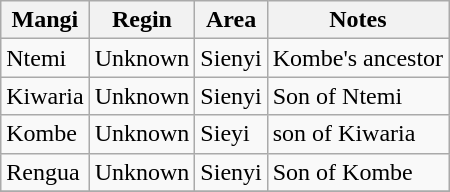<table class=wikitable style=height:1em;>
<tr>
<th>Mangi</th>
<th>Regin</th>
<th>Area</th>
<th>Notes</th>
</tr>
<tr>
<td>Ntemi</td>
<td>Unknown</td>
<td>Sienyi</td>
<td>Kombe's ancestor</td>
</tr>
<tr>
<td>Kiwaria</td>
<td>Unknown</td>
<td>Sienyi</td>
<td>Son of Ntemi</td>
</tr>
<tr>
<td>Kombe</td>
<td>Unknown</td>
<td>Sieyi</td>
<td>son of Kiwaria</td>
</tr>
<tr>
<td>Rengua</td>
<td>Unknown</td>
<td>Sienyi</td>
<td>Son of Kombe</td>
</tr>
<tr>
</tr>
</table>
